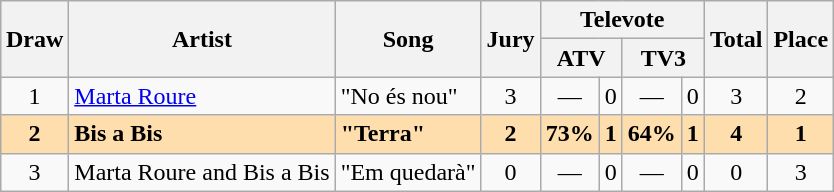<table class="sortable wikitable" style="margin: 1em auto 1em auto; text-align:center">
<tr>
<th rowspan="2">Draw</th>
<th rowspan="2">Artist</th>
<th rowspan="2">Song</th>
<th rowspan="2">Jury</th>
<th colspan="4">Televote</th>
<th rowspan="2">Total</th>
<th rowspan="2">Place</th>
</tr>
<tr>
<th colspan="2">ATV</th>
<th colspan="2">TV3</th>
</tr>
<tr>
<td>1</td>
<td align="left"><a href='#'>Marta Roure</a></td>
<td align="left">"No és nou"</td>
<td>3</td>
<td>—</td>
<td>0</td>
<td>—</td>
<td>0</td>
<td>3</td>
<td>2</td>
</tr>
<tr style="font-weight:bold; background:navajowhite;">
<td>2</td>
<td align="left">Bis a Bis</td>
<td align="left">"Terra"</td>
<td>2</td>
<td>73%</td>
<td>1</td>
<td>64%</td>
<td>1</td>
<td>4</td>
<td>1</td>
</tr>
<tr>
<td>3</td>
<td align="left">Marta Roure and Bis a Bis</td>
<td align="left">"Em quedarà"</td>
<td>0</td>
<td>—</td>
<td>0</td>
<td>—</td>
<td>0</td>
<td>0</td>
<td>3</td>
</tr>
</table>
